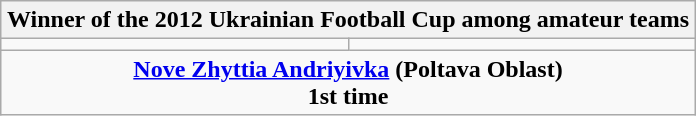<table class=wikitable style="text-align:center; margin:auto">
<tr>
<th colspan=2>Winner of the 2012 Ukrainian Football Cup among amateur teams</th>
</tr>
<tr>
<td></td>
<td></td>
</tr>
<tr>
<td colspan=2><strong><a href='#'>Nove Zhyttia Andriyivka</a> (Poltava Oblast)</strong><br><strong>1st time</strong></td>
</tr>
</table>
